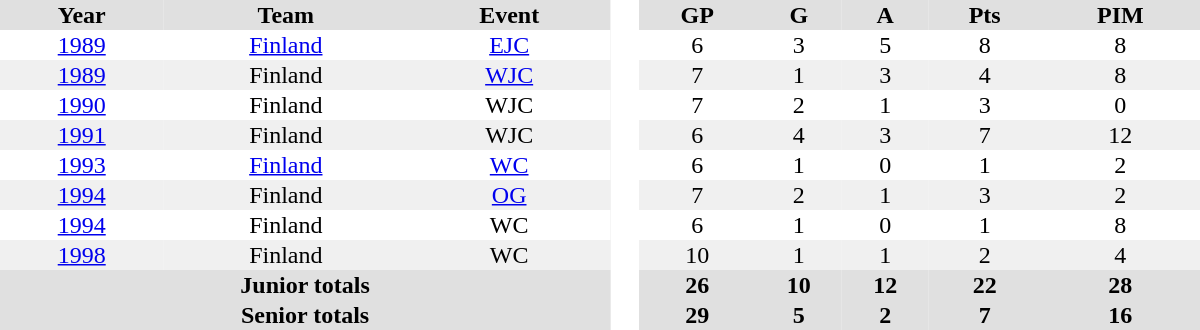<table border="0" cellpadding="1" cellspacing="0" style="text-align:center; width:50em">
<tr align="center" bgcolor="#e0e0e0">
<th>Year</th>
<th>Team</th>
<th>Event</th>
<th rowspan="99" bgcolor="#ffffff"> </th>
<th>GP</th>
<th>G</th>
<th>A</th>
<th>Pts</th>
<th>PIM</th>
</tr>
<tr>
<td><a href='#'>1989</a></td>
<td><a href='#'>Finland</a></td>
<td><a href='#'>EJC</a></td>
<td>6</td>
<td>3</td>
<td>5</td>
<td>8</td>
<td>8</td>
</tr>
<tr bgcolor="#f0f0f0">
<td><a href='#'>1989</a></td>
<td>Finland</td>
<td><a href='#'>WJC</a></td>
<td>7</td>
<td>1</td>
<td>3</td>
<td>4</td>
<td>8</td>
</tr>
<tr>
<td><a href='#'>1990</a></td>
<td>Finland</td>
<td>WJC</td>
<td>7</td>
<td>2</td>
<td>1</td>
<td>3</td>
<td>0</td>
</tr>
<tr bgcolor="#f0f0f0">
<td><a href='#'>1991</a></td>
<td>Finland</td>
<td>WJC</td>
<td>6</td>
<td>4</td>
<td>3</td>
<td>7</td>
<td>12</td>
</tr>
<tr>
<td><a href='#'>1993</a></td>
<td><a href='#'>Finland</a></td>
<td><a href='#'>WC</a></td>
<td>6</td>
<td>1</td>
<td>0</td>
<td>1</td>
<td>2</td>
</tr>
<tr bgcolor="#f0f0f0">
<td><a href='#'>1994</a></td>
<td>Finland</td>
<td><a href='#'>OG</a></td>
<td>7</td>
<td>2</td>
<td>1</td>
<td>3</td>
<td>2</td>
</tr>
<tr>
<td><a href='#'>1994</a></td>
<td>Finland</td>
<td>WC</td>
<td>6</td>
<td>1</td>
<td>0</td>
<td>1</td>
<td>8</td>
</tr>
<tr bgcolor="#f0f0f0">
<td><a href='#'>1998</a></td>
<td>Finland</td>
<td>WC</td>
<td>10</td>
<td>1</td>
<td>1</td>
<td>2</td>
<td>4</td>
</tr>
<tr bgcolor="#e0e0e0">
<th colspan=3>Junior totals</th>
<th>26</th>
<th>10</th>
<th>12</th>
<th>22</th>
<th>28</th>
</tr>
<tr bgcolor="#e0e0e0">
<th colspan=3>Senior totals</th>
<th>29</th>
<th>5</th>
<th>2</th>
<th>7</th>
<th>16</th>
</tr>
</table>
